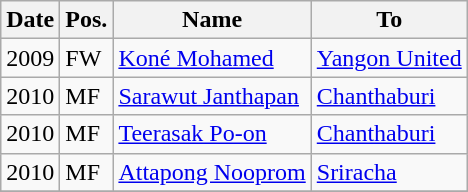<table class="wikitable">
<tr>
<th>Date</th>
<th>Pos.</th>
<th>Name</th>
<th>To</th>
</tr>
<tr>
<td>2009</td>
<td>FW</td>
<td> <a href='#'>Koné Mohamed</a></td>
<td> <a href='#'>Yangon United</a></td>
</tr>
<tr>
<td>2010</td>
<td>MF</td>
<td> <a href='#'>Sarawut Janthapan</a></td>
<td><a href='#'>Chanthaburi</a></td>
</tr>
<tr>
<td>2010</td>
<td>MF</td>
<td> <a href='#'>Teerasak Po-on</a></td>
<td> <a href='#'>Chanthaburi</a></td>
</tr>
<tr>
<td>2010</td>
<td>MF</td>
<td> <a href='#'>Attapong Nooprom</a></td>
<td> <a href='#'>Sriracha</a></td>
</tr>
<tr>
</tr>
</table>
